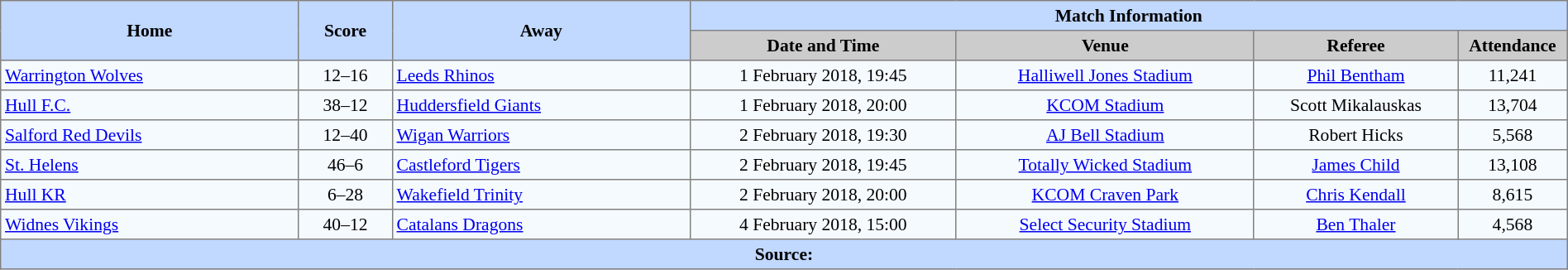<table border=1 style="border-collapse:collapse; font-size:90%; text-align:center;" cellpadding=3 cellspacing=0 width=100%>
<tr bgcolor=#C1D8FF>
<th rowspan=2 width=19%>Home</th>
<th rowspan=2 width=6%>Score</th>
<th rowspan=2 width=19%>Away</th>
<th colspan=4>Match Information</th>
</tr>
<tr bgcolor=#CCCCCC>
<th width=17%>Date and Time</th>
<th width=19%>Venue</th>
<th width=13%>Referee</th>
<th width=7%>Attendance</th>
</tr>
<tr bgcolor=#F5FAFF>
<td align=left> <a href='#'>Warrington Wolves</a></td>
<td>12–16</td>
<td align=left> <a href='#'>Leeds Rhinos</a></td>
<td>1 February 2018, 19:45</td>
<td><a href='#'>Halliwell Jones Stadium</a></td>
<td><a href='#'>Phil Bentham</a></td>
<td>11,241</td>
</tr>
<tr bgcolor=#F5FAFF>
<td align=left> <a href='#'>Hull F.C.</a></td>
<td>38–12</td>
<td align=left> <a href='#'>Huddersfield Giants</a></td>
<td>1 February 2018, 20:00</td>
<td><a href='#'>KCOM Stadium</a></td>
<td>Scott Mikalauskas</td>
<td>13,704</td>
</tr>
<tr bgcolor=#F5FAFF>
<td align=left> <a href='#'>Salford Red Devils</a></td>
<td>12–40</td>
<td align=left> <a href='#'>Wigan Warriors</a></td>
<td>2 February 2018, 19:30</td>
<td><a href='#'>AJ Bell Stadium</a></td>
<td>Robert Hicks</td>
<td>5,568</td>
</tr>
<tr bgcolor=#F5FAFF>
<td align=left> <a href='#'>St. Helens</a></td>
<td>46–6</td>
<td align=left> <a href='#'>Castleford Tigers</a></td>
<td>2 February 2018, 19:45</td>
<td><a href='#'>Totally Wicked Stadium</a></td>
<td><a href='#'>James Child</a></td>
<td>13,108</td>
</tr>
<tr bgcolor=#F5FAFF>
<td align=left> <a href='#'>Hull KR</a></td>
<td>6–28</td>
<td align=left> <a href='#'>Wakefield Trinity</a></td>
<td>2 February 2018, 20:00</td>
<td><a href='#'>KCOM Craven Park</a></td>
<td><a href='#'>Chris Kendall</a></td>
<td>8,615</td>
</tr>
<tr bgcolor=#F5FAFF>
<td align=left> <a href='#'>Widnes Vikings</a></td>
<td>40–12</td>
<td align=left> <a href='#'>Catalans Dragons</a></td>
<td>4 February 2018, 15:00</td>
<td><a href='#'>Select Security Stadium</a></td>
<td><a href='#'>Ben Thaler</a></td>
<td>4,568</td>
</tr>
<tr style="background:#c1d8ff;">
<th colspan=7>Source:</th>
</tr>
</table>
